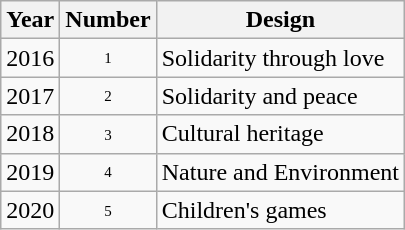<table class="wikitable" align="center">
<tr>
<th>Year</th>
<th>Number</th>
<th>Design</th>
</tr>
<tr>
<td>2016</td>
<td style="text-align:center; font-size:10px;">1</td>
<td>Solidarity through love</td>
</tr>
<tr>
<td>2017</td>
<td style="text-align:center; font-size:10px;">2</td>
<td>Solidarity and peace</td>
</tr>
<tr>
<td>2018</td>
<td style="text-align:center; font-size:10px;">3</td>
<td>Cultural heritage</td>
</tr>
<tr>
<td>2019</td>
<td style="text-align:center; font-size:10px;">4</td>
<td>Nature and Environment</td>
</tr>
<tr>
<td>2020</td>
<td style="text-align:center; font-size:10px;">5</td>
<td>Children's games</td>
</tr>
</table>
